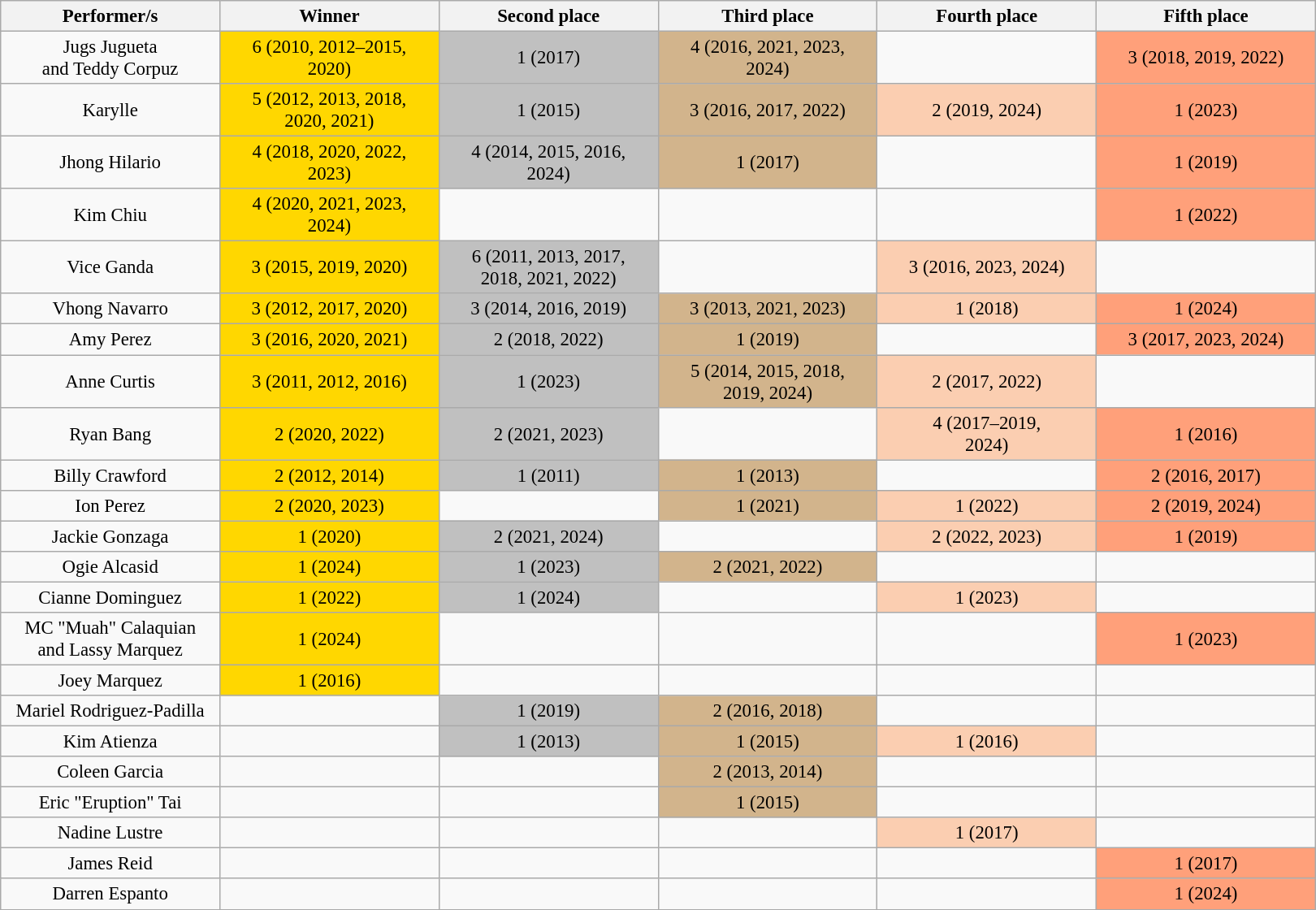<table class="wikitable sortable" style="font-size:95%">
<tr>
<th style="width:15%">Performer/s</th>
<th style="width:15%">Winner</th>
<th style="width:15%">Second place</th>
<th style="width:15%">Third place</th>
<th style="width:15%">Fourth place</th>
<th style="width:15%">Fifth place</th>
</tr>
<tr style="text-align:center">
<td>Jugs Jugueta<br>and Teddy Corpuz</td>
<td style="background:gold">6 (2010, 2012–2015,<br>2020)</td>
<td style="background:silver">1 (2017)</td>
<td style="background:tan">4 (2016, 2021, 2023,<br>2024)</td>
<td></td>
<td style="background:#FFA07A">3 (2018, 2019, 2022)</td>
</tr>
<tr style="text-align:center">
<td>Karylle</td>
<td style="background:gold">5 (2012, 2013, 2018,<br>2020, 2021)</td>
<td style="background:silver">1 (2015)</td>
<td style="background:tan">3 (2016, 2017, 2022)</td>
<td style="background:#FBCEB1">2 (2019, 2024)</td>
<td style="background:#FFA07A">1 (2023)</td>
</tr>
<tr style="text-align:center">
<td>Jhong Hilario</td>
<td style="background:gold">4 (2018, 2020, 2022,<br>2023)</td>
<td style="background:silver">4 (2014, 2015, 2016,<br>2024)</td>
<td style="background:tan">1 (2017)</td>
<td></td>
<td style="background:#FFA07A">1 (2019)</td>
</tr>
<tr style="text-align:center">
<td>Kim Chiu</td>
<td style="background:gold">4 (2020, 2021, 2023,<br>2024)</td>
<td></td>
<td></td>
<td></td>
<td style="background:#FFA07A">1 (2022)</td>
</tr>
<tr style="text-align:center">
<td>Vice Ganda</td>
<td style="background:gold">3 (2015, 2019, 2020)</td>
<td style="background:silver">6 (2011, 2013, 2017,<br>2018, 2021, 2022)</td>
<td></td>
<td style="background:#FBCEB1">3 (2016, 2023, 2024)</td>
<td></td>
</tr>
<tr style="text-align:center">
<td>Vhong Navarro</td>
<td style="background:gold">3 (2012, 2017, 2020)</td>
<td style="background:silver">3 (2014, 2016, 2019)</td>
<td style="background:tan">3	(2013, 2021, 2023)</td>
<td style="background:#FBCEB1">1 (2018)</td>
<td style="background:#FFA07A">1 (2024)</td>
</tr>
<tr style="text-align:center">
<td>Amy Perez</td>
<td style="background:gold">3 (2016, 2020, 2021)</td>
<td style="background:silver">2 (2018, 2022)</td>
<td style="background:tan">1 (2019)</td>
<td></td>
<td style="background:#FFA07A">3 (2017, 2023, 2024)</td>
</tr>
<tr style="text-align:center">
<td>Anne Curtis</td>
<td style="background:gold">3 (2011, 2012, 2016)</td>
<td style="background:silver">1 (2023)</td>
<td style="background:tan">5	(2014, 2015, 2018,<br>2019, 2024)</td>
<td style="background:#FBCEB1">2 (2017, 2022)</td>
<td></td>
</tr>
<tr style="text-align:center">
<td>Ryan Bang</td>
<td style="background:gold">2 (2020, 2022)</td>
<td style="background:silver">2 (2021, 2023)</td>
<td></td>
<td style="background:#FBCEB1">4 (2017–2019,<br>2024)</td>
<td style="background:#FFA07A">1 (2016)</td>
</tr>
<tr style="text-align:center">
<td>Billy Crawford</td>
<td style="background:gold">2 (2012, 2014)</td>
<td style="background:silver">1 (2011)</td>
<td style="background:tan">1 (2013)</td>
<td></td>
<td style="background:#FFA07A">2 (2016, 2017)</td>
</tr>
<tr style="text-align:center">
<td>Ion Perez</td>
<td style="background:gold">2 (2020, 2023)</td>
<td></td>
<td style="background:tan">1 (2021)</td>
<td style="background:#FBCEB1">1 (2022)</td>
<td style="background:#FFA07A">2 (2019, 2024)</td>
</tr>
<tr style="text-align:center">
<td>Jackie Gonzaga</td>
<td style="background:gold">1 (2020)</td>
<td style="background:silver">2 (2021, 2024)</td>
<td></td>
<td style="background:#FBCEB1">2 (2022, 2023)</td>
<td style="background:#FFA07A">1 (2019)</td>
</tr>
<tr style="text-align:center">
<td>Ogie Alcasid</td>
<td style="background:gold">1 (2024)</td>
<td style="background:silver">1 (2023)</td>
<td style="background:tan">2 (2021, 2022)</td>
<td></td>
<td></td>
</tr>
<tr style="text-align:center">
<td>Cianne Dominguez</td>
<td style="background:gold">1 (2022)</td>
<td style="background:silver">1 (2024)</td>
<td></td>
<td style="background:#FBCEB1">1 (2023)</td>
<td></td>
</tr>
<tr style="text-align:center">
<td>MC "Muah" Calaquian<br>and Lassy Marquez</td>
<td style="background:gold">1 (2024)</td>
<td></td>
<td></td>
<td></td>
<td style="background:#FFA07A">1 (2023)</td>
</tr>
<tr style="text-align:center">
<td>Joey Marquez</td>
<td style="background:gold">1 (2016)</td>
<td></td>
<td></td>
<td></td>
<td></td>
</tr>
<tr style="text-align:center">
<td>Mariel Rodriguez-Padilla</td>
<td></td>
<td style="background:silver">1 (2019)</td>
<td style="background:tan">2 (2016, 2018)</td>
<td></td>
<td></td>
</tr>
<tr style="text-align:center">
<td>Kim Atienza</td>
<td></td>
<td style="background:silver">1 (2013)</td>
<td style="background:tan">1	(2015)</td>
<td style="background:#FBCEB1">1 (2016)</td>
<td></td>
</tr>
<tr style="text-align:center">
<td>Coleen Garcia</td>
<td></td>
<td></td>
<td style="background:tan">2	(2013, 2014)</td>
<td></td>
<td></td>
</tr>
<tr style="text-align:center">
<td>Eric "Eruption" Tai</td>
<td></td>
<td></td>
<td style="background:tan">1 (2015)</td>
<td></td>
<td></td>
</tr>
<tr style="text-align:center">
<td>Nadine Lustre</td>
<td></td>
<td></td>
<td></td>
<td style="background:#FBCEB1">1 (2017)</td>
<td></td>
</tr>
<tr style="text-align:center">
<td>James Reid</td>
<td></td>
<td></td>
<td></td>
<td></td>
<td style="background:#FFA07A">1 (2017)</td>
</tr>
<tr style="text-align:center">
<td>Darren Espanto</td>
<td></td>
<td></td>
<td></td>
<td></td>
<td style="background:#FFA07A">1 (2024)</td>
</tr>
<tr>
</tr>
</table>
